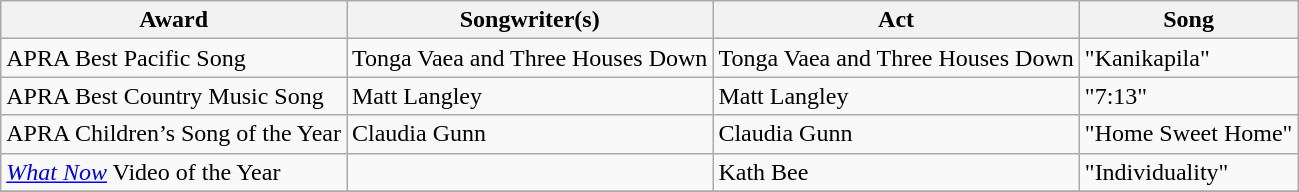<table class="wikitable">
<tr>
<th>Award</th>
<th>Songwriter(s)</th>
<th>Act</th>
<th>Song</th>
</tr>
<tr>
<td>APRA Best Pacific Song</td>
<td>Tonga Vaea and Three Houses Down</td>
<td>Tonga Vaea and Three Houses Down</td>
<td>"Kanikapila"</td>
</tr>
<tr>
<td>APRA Best Country Music Song</td>
<td>Matt Langley</td>
<td>Matt Langley</td>
<td>"7:13"</td>
</tr>
<tr>
<td>APRA Children’s Song of the Year</td>
<td>Claudia Gunn</td>
<td>Claudia Gunn</td>
<td>"Home Sweet Home"</td>
</tr>
<tr>
<td><em><a href='#'>What Now</a></em> Video of the Year</td>
<td></td>
<td>Kath Bee</td>
<td>"Individuality"</td>
</tr>
<tr>
</tr>
</table>
